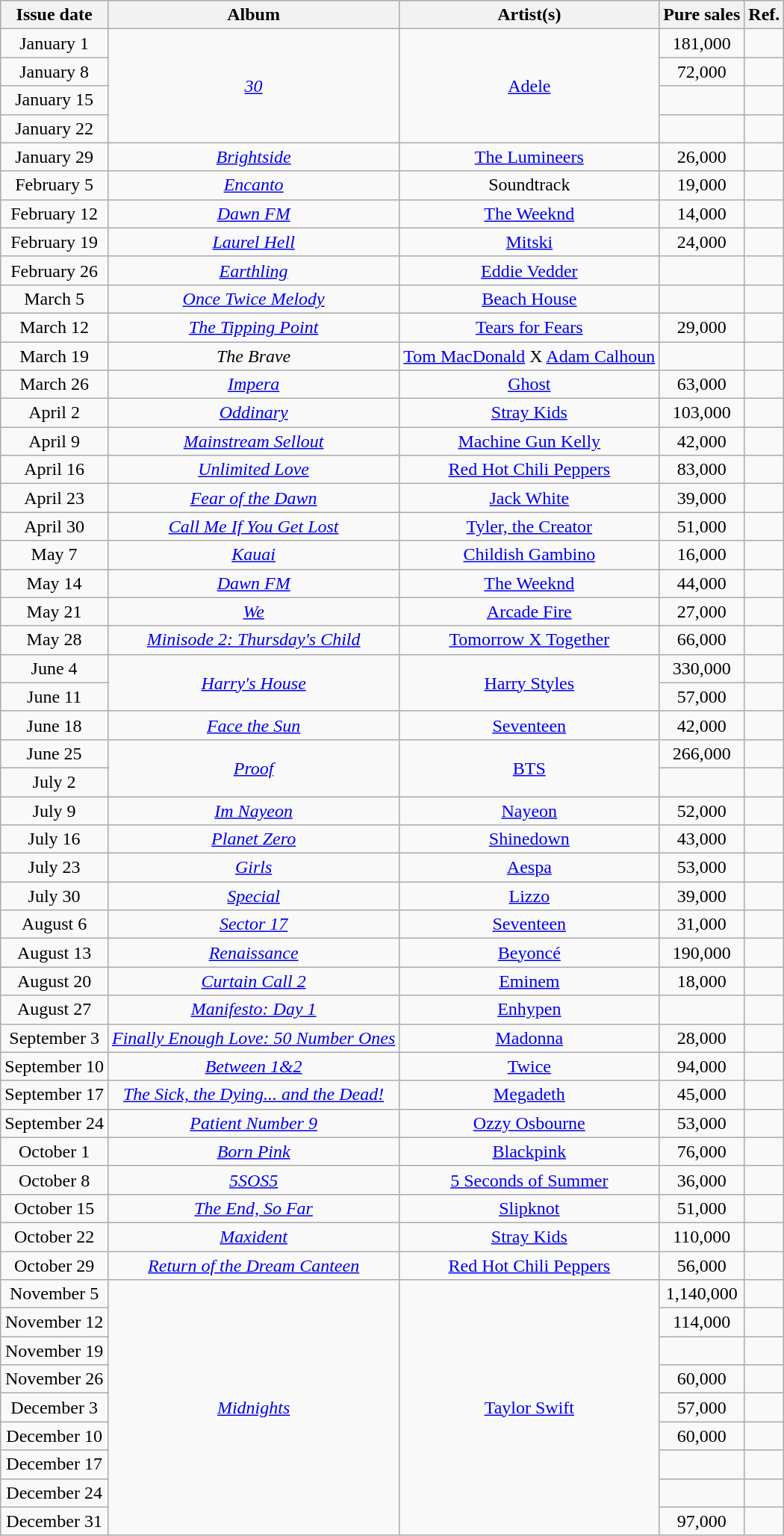<table class="wikitable sortable" style="text-align:center;">
<tr>
<th scope="col">Issue date</th>
<th scope="col">Album</th>
<th scope="col">Artist(s)</th>
<th scope="col">Pure sales</th>
<th scope="col">Ref.</th>
</tr>
<tr>
<td scope="row">January 1</td>
<td rowspan="4"><em><a href='#'>30</a></em></td>
<td rowspan="4"><a href='#'>Adele</a></td>
<td>181,000</td>
<td></td>
</tr>
<tr>
<td scope="row">January 8</td>
<td>72,000</td>
<td></td>
</tr>
<tr>
<td scope="row">January 15</td>
<td></td>
<td></td>
</tr>
<tr>
<td scope="row">January 22</td>
<td></td>
<td></td>
</tr>
<tr>
<td scope="row">January 29</td>
<td><em><a href='#'>Brightside</a></em></td>
<td><a href='#'>The Lumineers</a></td>
<td>26,000</td>
<td></td>
</tr>
<tr>
<td scope="row">February 5</td>
<td><em><a href='#'>Encanto</a></em></td>
<td>Soundtrack</td>
<td>19,000</td>
<td></td>
</tr>
<tr>
<td scope="row">February 12</td>
<td><em><a href='#'>Dawn FM</a></em></td>
<td><a href='#'>The Weeknd</a></td>
<td>14,000</td>
<td></td>
</tr>
<tr>
<td scope="row">February 19</td>
<td><em><a href='#'>Laurel Hell</a></em></td>
<td><a href='#'>Mitski</a></td>
<td>24,000</td>
<td></td>
</tr>
<tr>
<td scope="row">February 26</td>
<td><em><a href='#'>Earthling</a></em></td>
<td><a href='#'>Eddie Vedder</a></td>
<td></td>
<td></td>
</tr>
<tr>
<td scope="row">March 5</td>
<td><em><a href='#'>Once Twice Melody</a></em></td>
<td><a href='#'>Beach House</a></td>
<td></td>
<td></td>
</tr>
<tr>
<td scope="row">March 12</td>
<td><em><a href='#'>The Tipping Point</a></em></td>
<td><a href='#'>Tears for Fears</a></td>
<td>29,000</td>
<td></td>
</tr>
<tr>
<td scope="row">March 19</td>
<td><em>The Brave</em></td>
<td><a href='#'>Tom MacDonald</a> X <a href='#'>Adam Calhoun</a></td>
<td></td>
<td></td>
</tr>
<tr>
<td scope="row">March 26</td>
<td><em><a href='#'>Impera</a></em></td>
<td><a href='#'>Ghost</a></td>
<td>63,000</td>
<td></td>
</tr>
<tr>
<td scope="row">April 2</td>
<td><em><a href='#'>Oddinary</a></em></td>
<td><a href='#'>Stray Kids</a></td>
<td>103,000</td>
<td></td>
</tr>
<tr>
<td scope="row">April 9</td>
<td><em><a href='#'>Mainstream Sellout</a></em></td>
<td><a href='#'>Machine Gun Kelly</a></td>
<td>42,000</td>
<td></td>
</tr>
<tr>
<td scope="row">April 16</td>
<td><em><a href='#'>Unlimited Love</a></em></td>
<td><a href='#'>Red Hot Chili Peppers</a></td>
<td>83,000</td>
<td></td>
</tr>
<tr>
<td scope="row">April 23</td>
<td><em><a href='#'>Fear of the Dawn</a></em></td>
<td><a href='#'>Jack White</a></td>
<td>39,000</td>
<td></td>
</tr>
<tr>
<td scope="row">April 30</td>
<td><em><a href='#'>Call Me If You Get Lost</a></em></td>
<td><a href='#'>Tyler, the Creator</a></td>
<td>51,000</td>
<td></td>
</tr>
<tr>
<td scope="row">May 7</td>
<td><em><a href='#'>Kauai</a></em></td>
<td><a href='#'>Childish Gambino</a></td>
<td>16,000</td>
<td></td>
</tr>
<tr>
<td scope="row">May 14</td>
<td><em><a href='#'>Dawn FM</a></em></td>
<td><a href='#'>The Weeknd</a></td>
<td>44,000</td>
<td></td>
</tr>
<tr>
<td scope="row">May 21</td>
<td><em><a href='#'>We</a></em></td>
<td><a href='#'>Arcade Fire</a></td>
<td>27,000</td>
<td></td>
</tr>
<tr>
<td scope="row">May 28</td>
<td><em><a href='#'>Minisode 2: Thursday's Child</a></em></td>
<td><a href='#'>Tomorrow X Together</a></td>
<td>66,000</td>
<td></td>
</tr>
<tr>
<td scope="row">June 4</td>
<td rowspan="2"><em><a href='#'>Harry's House</a></em></td>
<td rowspan="2"><a href='#'>Harry Styles</a></td>
<td>330,000</td>
<td></td>
</tr>
<tr>
<td scope="row">June 11</td>
<td>57,000</td>
<td></td>
</tr>
<tr>
<td scope="row">June 18</td>
<td><em><a href='#'>Face the Sun</a></em></td>
<td><a href='#'>Seventeen</a></td>
<td>42,000</td>
<td></td>
</tr>
<tr>
<td scope="row">June 25</td>
<td rowspan="2"><em><a href='#'>Proof</a></em></td>
<td rowspan="2"><a href='#'>BTS</a></td>
<td>266,000</td>
<td></td>
</tr>
<tr>
<td scope="row">July 2</td>
<td></td>
<td></td>
</tr>
<tr>
<td scope="row">July 9</td>
<td><em><a href='#'>Im Nayeon</a></em></td>
<td><a href='#'>Nayeon</a></td>
<td>52,000</td>
<td></td>
</tr>
<tr>
<td scope="row">July 16</td>
<td><em><a href='#'>Planet Zero</a></em></td>
<td><a href='#'>Shinedown</a></td>
<td>43,000</td>
<td></td>
</tr>
<tr>
<td scope="row">July 23</td>
<td><em><a href='#'>Girls</a></em></td>
<td><a href='#'>Aespa</a></td>
<td>53,000</td>
<td></td>
</tr>
<tr>
<td scope="row">July 30</td>
<td><em><a href='#'>Special</a></em></td>
<td><a href='#'>Lizzo</a></td>
<td>39,000</td>
<td></td>
</tr>
<tr>
<td scope="row">August 6</td>
<td><em><a href='#'>Sector 17</a></em></td>
<td><a href='#'>Seventeen</a></td>
<td>31,000</td>
<td></td>
</tr>
<tr>
<td scope="row">August 13</td>
<td><em><a href='#'>Renaissance</a></em></td>
<td><a href='#'>Beyoncé</a></td>
<td>190,000</td>
<td></td>
</tr>
<tr>
<td scope="row">August 20</td>
<td><em><a href='#'>Curtain Call 2</a></em></td>
<td><a href='#'>Eminem</a></td>
<td>18,000</td>
<td></td>
</tr>
<tr>
<td scope="row">August 27</td>
<td><em><a href='#'>Manifesto: Day 1</a></em></td>
<td><a href='#'>Enhypen</a></td>
<td></td>
<td></td>
</tr>
<tr>
<td scope="row">September 3</td>
<td><em><a href='#'>Finally Enough Love: 50 Number Ones</a></em></td>
<td><a href='#'>Madonna</a></td>
<td>28,000</td>
<td></td>
</tr>
<tr>
<td scope="row">September 10</td>
<td><em><a href='#'>Between 1&2</a></em></td>
<td><a href='#'>Twice</a></td>
<td>94,000</td>
<td></td>
</tr>
<tr>
<td scope="row">September 17</td>
<td><em><a href='#'>The Sick, the Dying... and the Dead!</a></em></td>
<td><a href='#'>Megadeth</a></td>
<td>45,000</td>
<td></td>
</tr>
<tr>
<td scope="row">September 24</td>
<td><em><a href='#'>Patient Number 9</a></em></td>
<td><a href='#'>Ozzy Osbourne</a></td>
<td>53,000</td>
<td></td>
</tr>
<tr>
<td scope="row">October 1</td>
<td><em><a href='#'>Born Pink</a></em></td>
<td><a href='#'>Blackpink</a></td>
<td>76,000</td>
<td></td>
</tr>
<tr>
<td scope="row">October 8</td>
<td><em><a href='#'>5SOS5</a></em></td>
<td><a href='#'>5 Seconds of Summer</a></td>
<td>36,000</td>
<td></td>
</tr>
<tr>
<td scope="row">October 15</td>
<td><em><a href='#'>The End, So Far</a></em></td>
<td><a href='#'>Slipknot</a></td>
<td>51,000</td>
<td></td>
</tr>
<tr>
<td scope="row">October 22</td>
<td><em><a href='#'>Maxident</a></em></td>
<td><a href='#'>Stray Kids</a></td>
<td>110,000</td>
<td></td>
</tr>
<tr>
<td scope="row">October 29</td>
<td><em><a href='#'>Return of the Dream Canteen</a></em></td>
<td><a href='#'>Red Hot Chili Peppers</a></td>
<td>56,000</td>
<td></td>
</tr>
<tr>
<td scope="row">November 5</td>
<td rowspan="9"><em><a href='#'>Midnights</a></em></td>
<td rowspan="9"><a href='#'>Taylor Swift</a></td>
<td>1,140,000</td>
<td></td>
</tr>
<tr>
<td scope="row">November 12</td>
<td>114,000</td>
<td></td>
</tr>
<tr>
<td scope="row">November 19</td>
<td></td>
<td></td>
</tr>
<tr>
<td scope="row">November 26</td>
<td>60,000</td>
<td></td>
</tr>
<tr>
<td scope="row">December 3</td>
<td>57,000</td>
<td></td>
</tr>
<tr>
<td scope="row">December 10</td>
<td>60,000</td>
<td></td>
</tr>
<tr>
<td scope="row">December 17</td>
<td></td>
<td></td>
</tr>
<tr>
<td scope="row">December 24</td>
<td></td>
<td></td>
</tr>
<tr>
<td scope="row">December 31</td>
<td>97,000</td>
<td></td>
</tr>
</table>
